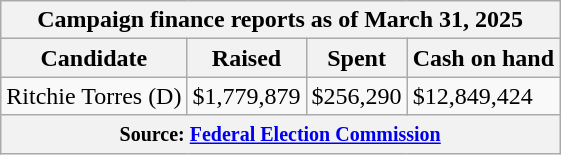<table class="wikitable sortable">
<tr>
<th colspan=4>Campaign finance reports as of March 31, 2025</th>
</tr>
<tr style="text-align:center;">
<th>Candidate</th>
<th>Raised</th>
<th>Spent</th>
<th>Cash on hand</th>
</tr>
<tr>
<td>Ritchie Torres (D)</td>
<td>$1,779,879</td>
<td>$256,290</td>
<td>$12,849,424</td>
</tr>
<tr>
<th colspan="4"><small>Source: <a href='#'>Federal Election Commission</a></small></th>
</tr>
</table>
